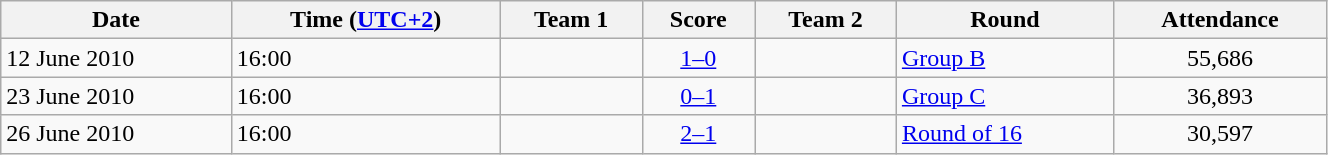<table class="wikitable" width="70%">
<tr>
<th>Date</th>
<th>Time (<a href='#'>UTC+2</a>)</th>
<th>Team 1</th>
<th>Score</th>
<th>Team 2</th>
<th>Round</th>
<th>Attendance</th>
</tr>
<tr>
<td>12 June 2010</td>
<td>16:00</td>
<td></td>
<td align="center"><a href='#'>1–0</a></td>
<td></td>
<td><a href='#'>Group B</a></td>
<td align="center">55,686</td>
</tr>
<tr>
<td>23 June 2010</td>
<td>16:00</td>
<td></td>
<td align="center"><a href='#'>0–1</a></td>
<td></td>
<td><a href='#'>Group C</a></td>
<td align="center">36,893</td>
</tr>
<tr>
<td>26 June 2010</td>
<td>16:00</td>
<td></td>
<td align="center"><a href='#'>2–1</a></td>
<td></td>
<td><a href='#'>Round of 16</a></td>
<td align="center">30,597</td>
</tr>
</table>
